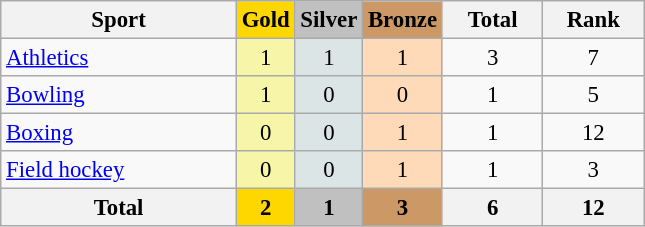<table class="wikitable sortable" style="text-align:center; font-size:95%">
<tr>
<th width=150>Sport</th>
<th style="background-color:gold; width=60;"><strong>Gold</strong></th>
<th style="background-color:silver; width=60;"><strong>Silver</strong></th>
<th style="background-color:#cc9966; width=60;"><strong>Bronze</strong></th>
<th width=60>Total</th>
<th width=60>Rank</th>
</tr>
<tr>
<td align=left> <a href='#'>Athletics</a></td>
<td bgcolor=#f7f6a8>1</td>
<td bgcolor=#dce5e5>1</td>
<td bgcolor=#ffdab9>1</td>
<td>3</td>
<td>7</td>
</tr>
<tr>
<td align=left> <a href='#'>Bowling</a></td>
<td bgcolor=#f7f6a8>1</td>
<td bgcolor=#dce5e5>0</td>
<td bgcolor=#ffdab9>0</td>
<td>1</td>
<td>5</td>
</tr>
<tr>
<td align=left> <a href='#'>Boxing</a></td>
<td bgcolor=#f7f6a8>0</td>
<td bgcolor=#dce5e5>0</td>
<td bgcolor=#ffdab9>1</td>
<td>1</td>
<td>12</td>
</tr>
<tr>
<td align=left> <a href='#'>Field hockey</a></td>
<td bgcolor=#f7f6a8>0</td>
<td bgcolor=#dce5e5>0</td>
<td bgcolor=#ffdab9>1</td>
<td>1</td>
<td>3</td>
</tr>
<tr>
<th>Total</th>
<th style="background-color:gold; width=60;">2</th>
<th style="background-color:silver; width=60;">1</th>
<th style="background-color:#cc9966; width=60;">3</th>
<th>6</th>
<th>12</th>
</tr>
</table>
